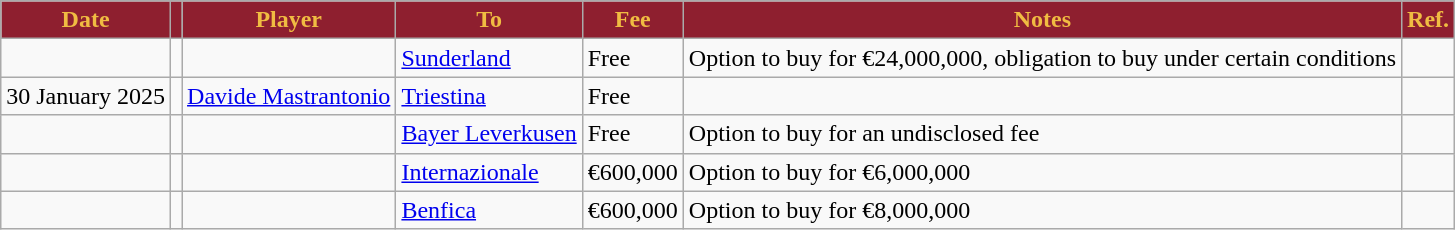<table class="wikitable" style="text-align:left; font-size:100%;">
<tr>
<th style="background:#8e1f2f; color:#f0bc42; text-align:center;"><strong>Date</strong></th>
<th style="background:#8e1f2f; color:#f0bc42; text-align:center;"><strong></strong></th>
<th style="background:#8e1f2f; color:#f0bc42; text-align:center;"><strong>Player</strong></th>
<th style="background:#8e1f2f; color:#f0bc42; text-align:center;">To</th>
<th style="background:#8e1f2f; color:#f0bc42; text-align:center;"><strong>Fee</strong></th>
<th style="background:#8e1f2f; color:#f0bc42; text-align:center;"><strong>Notes</strong></th>
<th style="background:#8e1f2f; color:#f0bc42; text-align:center;"><strong>Ref.</strong></th>
</tr>
<tr>
<td></td>
<td></td>
<td></td>
<td> <a href='#'>Sunderland</a></td>
<td>Free</td>
<td>Option to buy for €24,000,000, obligation to buy under certain conditions</td>
<td></td>
</tr>
<tr>
<td>30 January 2025</td>
<td></td>
<td> <a href='#'>Davide Mastrantonio</a></td>
<td> <a href='#'>Triestina</a></td>
<td>Free</td>
<td></td>
<td></td>
</tr>
<tr>
<td></td>
<td></td>
<td></td>
<td> <a href='#'>Bayer Leverkusen</a></td>
<td>Free</td>
<td>Option to buy for an undisclosed fee</td>
<td></td>
</tr>
<tr>
<td></td>
<td></td>
<td></td>
<td> <a href='#'>Internazionale</a></td>
<td>€600,000</td>
<td>Option to buy for €6,000,000</td>
<td></td>
</tr>
<tr>
<td></td>
<td></td>
<td></td>
<td> <a href='#'>Benfica</a></td>
<td>€600,000</td>
<td>Option to buy for €8,000,000</td>
<td></td>
</tr>
</table>
